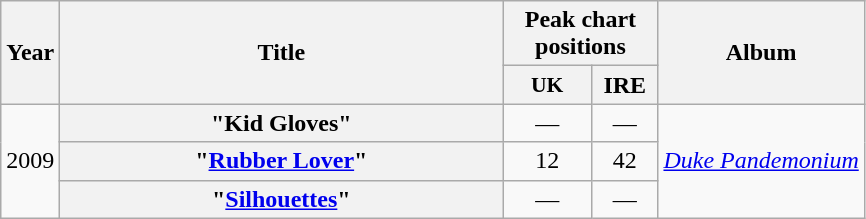<table class="wikitable plainrowheaders" style="text-align:center;" border="1">
<tr>
<th rowspan="2">Year</th>
<th rowspan="2" style="width:18em;">Title</th>
<th colspan="2" style="width:6em;">Peak chart positions</th>
<th rowspan="2">Album</th>
</tr>
<tr>
<th scope="col" style="width:3em;font-size:90%;">UK<br></th>
<th width="30">IRE<br></th>
</tr>
<tr>
<td rowspan="3">2009</td>
<th scope="row">"Kid Gloves"</th>
<td>—</td>
<td>—</td>
<td rowspan="3"><em><a href='#'>Duke Pandemonium</a></em></td>
</tr>
<tr>
<th scope="row">"<a href='#'>Rubber Lover</a>"</th>
<td>12</td>
<td>42</td>
</tr>
<tr>
<th scope="row">"<a href='#'>Silhouettes</a>"</th>
<td>—</td>
<td>—</td>
</tr>
</table>
